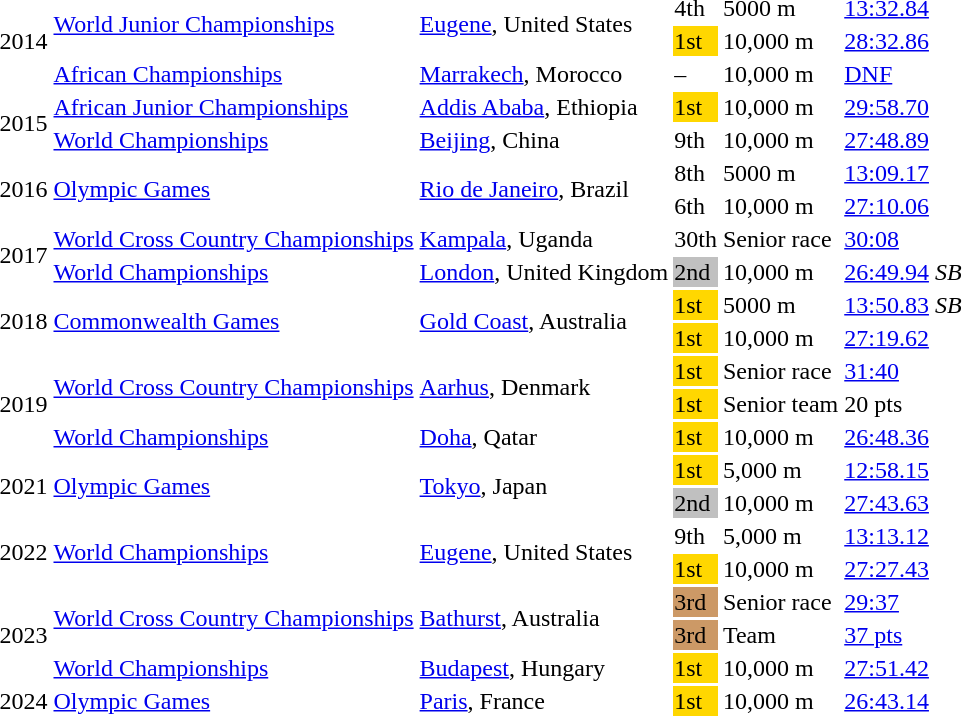<table>
<tr>
<td rowspan=3>2014</td>
<td rowspan=2><a href='#'>World Junior Championships</a></td>
<td rowspan=2><a href='#'>Eugene</a>, United States</td>
<td>4th</td>
<td>5000 m</td>
<td><a href='#'>13:32.84</a></td>
</tr>
<tr>
<td bgcolor=gold>1st</td>
<td>10,000 m</td>
<td><a href='#'>28:32.86</a></td>
</tr>
<tr>
<td><a href='#'>African Championships</a></td>
<td><a href='#'>Marrakech</a>, Morocco</td>
<td>–</td>
<td>10,000 m</td>
<td><a href='#'>DNF</a></td>
</tr>
<tr>
<td rowspan=2>2015</td>
<td><a href='#'>African Junior Championships</a></td>
<td><a href='#'>Addis Ababa</a>, Ethiopia</td>
<td bgcolor=gold>1st</td>
<td>10,000 m</td>
<td><a href='#'>29:58.70</a></td>
</tr>
<tr>
<td><a href='#'>World Championships</a></td>
<td><a href='#'>Beijing</a>, China</td>
<td>9th</td>
<td>10,000 m</td>
<td><a href='#'>27:48.89</a></td>
</tr>
<tr>
<td rowspan=2>2016</td>
<td rowspan=2><a href='#'>Olympic Games</a></td>
<td rowspan=2><a href='#'>Rio de Janeiro</a>, Brazil</td>
<td>8th</td>
<td>5000 m</td>
<td><a href='#'>13:09.17</a></td>
</tr>
<tr>
<td>6th</td>
<td>10,000 m</td>
<td><a href='#'>27:10.06</a> <em></em></td>
</tr>
<tr>
<td rowspan=2>2017</td>
<td><a href='#'>World Cross Country Championships</a></td>
<td rowspan=1><a href='#'>Kampala</a>, Uganda</td>
<td>30th</td>
<td>Senior race</td>
<td><a href='#'>30:08</a></td>
</tr>
<tr>
<td><a href='#'>World Championships</a></td>
<td><a href='#'>London</a>, United Kingdom</td>
<td bgcolor=silver>2nd</td>
<td>10,000 m</td>
<td><a href='#'>26:49.94</a> <em>SB</em></td>
</tr>
<tr>
<td rowspan=2>2018</td>
<td rowspan=2><a href='#'>Commonwealth Games</a></td>
<td rowspan=2><a href='#'>Gold Coast</a>, Australia</td>
<td bgcolor=gold>1st</td>
<td>5000 m</td>
<td><a href='#'>13:50.83</a> <em>SB</em></td>
</tr>
<tr>
<td bgcolor=gold>1st</td>
<td>10,000 m</td>
<td><a href='#'>27:19.62</a> <strong><em></em></strong></td>
</tr>
<tr>
<td rowspan=3>2019</td>
<td rowspan=2><a href='#'>World Cross Country Championships</a></td>
<td rowspan=2><a href='#'>Aarhus</a>, Denmark</td>
<td bgcolor=gold>1st</td>
<td>Senior race</td>
<td><a href='#'>31:40</a></td>
</tr>
<tr>
<td bgcolor=gold>1st</td>
<td>Senior team</td>
<td>20 pts</td>
</tr>
<tr>
<td><a href='#'>World Championships</a></td>
<td><a href='#'>Doha</a>, Qatar</td>
<td bgcolor=gold>1st</td>
<td>10,000 m</td>
<td><a href='#'>26:48.36</a> <em></em></td>
</tr>
<tr>
<td rowspan=2>2021</td>
<td rowspan=2><a href='#'>Olympic Games</a></td>
<td rowspan=2><a href='#'>Tokyo</a>, Japan</td>
<td bgcolor=gold>1st</td>
<td>5,000 m</td>
<td><a href='#'>12:58.15</a></td>
</tr>
<tr>
<td bgcolor=silver>2nd</td>
<td>10,000 m</td>
<td><a href='#'>27:43.63</a></td>
</tr>
<tr>
<td rowspan=2>2022</td>
<td rowspan=2><a href='#'>World Championships</a></td>
<td rowspan=2><a href='#'>Eugene</a>, United States</td>
<td>9th</td>
<td>5,000 m</td>
<td><a href='#'>13:13.12</a></td>
</tr>
<tr>
<td bgcolor=gold>1st</td>
<td>10,000 m</td>
<td><a href='#'>27:27.43</a></td>
</tr>
<tr>
<td rowspan=3>2023</td>
<td rowspan=2><a href='#'>World Cross Country Championships</a></td>
<td rowspan=2><a href='#'>Bathurst</a>, Australia</td>
<td bgcolor=cc9966>3rd</td>
<td>Senior race</td>
<td><a href='#'>29:37</a></td>
</tr>
<tr>
<td bgcolor=cc9966>3rd</td>
<td>Team</td>
<td><a href='#'>37 pts</a></td>
</tr>
<tr>
<td><a href='#'>World Championships</a></td>
<td><a href='#'>Budapest</a>, Hungary</td>
<td bgcolor=gold>1st</td>
<td>10,000 m</td>
<td><a href='#'>27:51.42</a></td>
</tr>
<tr>
<td rowspan=1>2024</td>
<td rowspan=1><a href='#'>Olympic Games</a></td>
<td rowspan=1><a href='#'>Paris</a>, France</td>
<td bgcolor=gold>1st</td>
<td>10,000 m</td>
<td><a href='#'>26:43.14</a> <strong><em></em></strong></td>
</tr>
</table>
